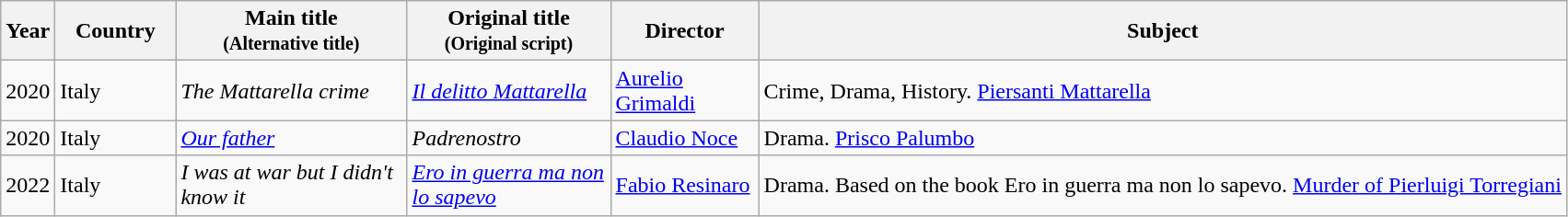<table class="wikitable sortable">
<tr>
<th>Year</th>
<th width= 80>Country</th>
<th class="unsortable" style="width:160px;">Main title<br><small>(Alternative title)</small></th>
<th class="unsortable" style="width:140px;">Original title<br><small>(Original script)</small></th>
<th width=100>Director</th>
<th class="unsortable">Subject</th>
</tr>
<tr>
<td>2020</td>
<td>Italy</td>
<td><em>The Mattarella crime</em></td>
<td><em><a href='#'>Il delitto Mattarella</a></em></td>
<td><a href='#'>Aurelio Grimaldi</a></td>
<td>Crime, Drama, History. <a href='#'>Piersanti Mattarella</a></td>
</tr>
<tr>
<td>2020</td>
<td>Italy</td>
<td><em><a href='#'>Our father</a></em></td>
<td><em>Padrenostro</em></td>
<td><a href='#'>Claudio Noce</a></td>
<td>Drama. <a href='#'>Prisco Palumbo</a></td>
</tr>
<tr>
<td>2022</td>
<td>Italy</td>
<td><em>I was at war but I didn't know it</em></td>
<td><em><a href='#'>Ero in guerra ma non lo sapevo</a></em></td>
<td><a href='#'>Fabio Resinaro</a></td>
<td>Drama. Based on the book Ero in guerra ma non lo sapevo. <a href='#'>Murder of Pierluigi Torregiani</a></td>
</tr>
</table>
